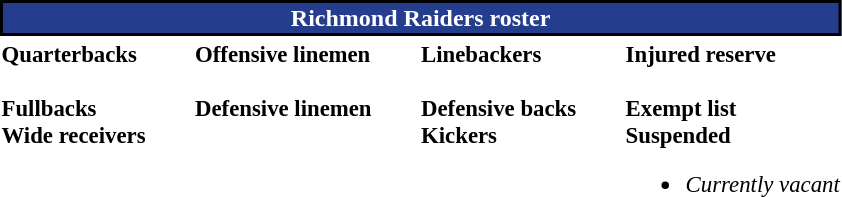<table class="toccolours" style="text-align: left;">
<tr>
<th colspan="7" style="background-color:#243D8D; border:2px  solid #000000; color:white; text-align:center;">Richmond Raiders roster</th>
</tr>
<tr>
<td style="font-size: 95%;vertical-align:top;"><strong>Quarterbacks</strong><br>
<br><strong>Fullbacks</strong>
<br><strong>Wide receivers</strong>





</td>
<td style="width: 25px;"></td>
<td style="font-size: 95%;vertical-align:top;"><strong>Offensive linemen</strong><br>



<br><strong>Defensive linemen</strong>




</td>
<td style="width: 25px;"></td>
<td style="font-size: 95%;vertical-align:top;"><strong>Linebackers</strong><br>
<br><strong>Defensive backs</strong>




<br><strong>Kickers</strong>
</td>
<td style="width: 25px;"></td>
<td style="font-size: 95%;vertical-align:top;"><strong>Injured reserve</strong><br><br><strong>Exempt list</strong>


<br><strong>Suspended</strong><ul><li><em>Currently vacant</em></li></ul></td>
</tr>
<tr>
</tr>
</table>
